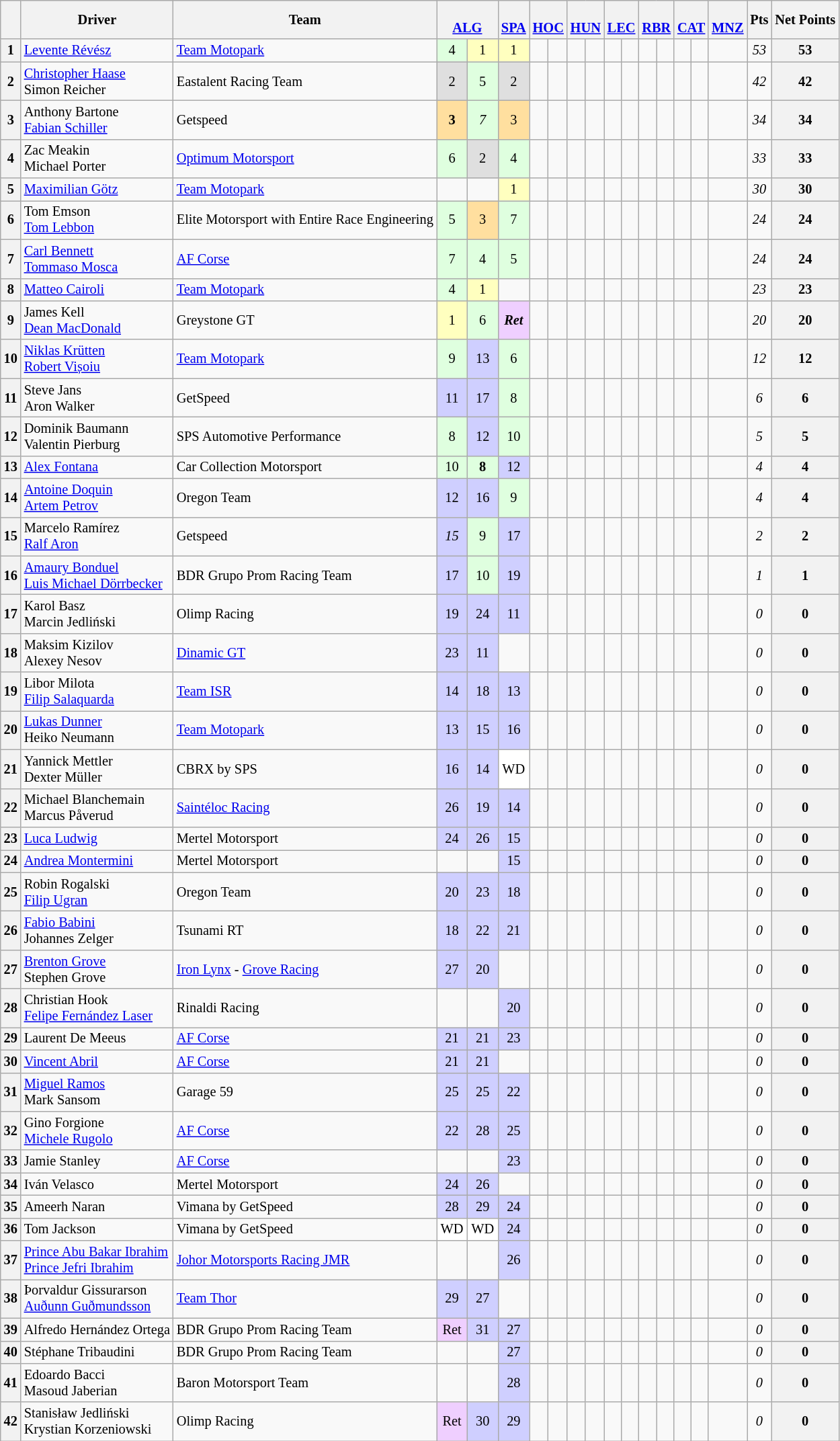<table class="wikitable" style="font-size:85%; text-align:center">
<tr>
<th valign="middle"></th>
<th valign="middle">Driver</th>
<th>Team</th>
<th colspan="2" style="width: 4em;"><br><a href='#'>ALG</a></th>
<th><br><a href='#'>SPA</a></th>
<th colspan="2"><br><a href='#'>HOC</a></th>
<th colspan="2"><br><a href='#'>HUN</a></th>
<th colspan="2"><br><a href='#'>LEC</a></th>
<th colspan="2"><br><a href='#'>RBR</a></th>
<th colspan="2"><br><a href='#'>CAT</a></th>
<th><br><a href='#'>MNZ</a></th>
<th valign="middle">Pts</th>
<th valign="middle">Net Points</th>
</tr>
<tr>
<th>1</th>
<td align="left"> <a href='#'>Levente Révész</a></td>
<td align="left"> <a href='#'>Team Motopark</a></td>
<td style="background:#dfffdf;">4</td>
<td style="background:#ffffbf;">1</td>
<td style="background:#ffffbf;">1</td>
<td></td>
<td></td>
<td></td>
<td></td>
<td></td>
<td></td>
<td></td>
<td></td>
<td></td>
<td></td>
<td></td>
<td><em>53</em></td>
<th>53</th>
</tr>
<tr>
<th>2</th>
<td align="left"> <a href='#'>Christopher Haase</a><br> Simon Reicher</td>
<td align="left"> Eastalent Racing Team</td>
<td style="background:#dfdfdf;">2</td>
<td style="background:#dfffdf;">5</td>
<td style="background:#dfdfdf;">2</td>
<td></td>
<td></td>
<td></td>
<td></td>
<td></td>
<td></td>
<td></td>
<td></td>
<td></td>
<td></td>
<td></td>
<td><em>42</em></td>
<th>42</th>
</tr>
<tr>
<th>3</th>
<td align="left"> Anthony Bartone<br> <a href='#'>Fabian Schiller</a></td>
<td align="left"> Getspeed</td>
<td style="background:#ffdf9f;"><strong>3</strong></td>
<td style="background:#dfffdf;"><em>7</em></td>
<td style="background:#ffdf9f;">3</td>
<td></td>
<td></td>
<td></td>
<td></td>
<td></td>
<td></td>
<td></td>
<td></td>
<td></td>
<td></td>
<td></td>
<td><em>34</em></td>
<th>34</th>
</tr>
<tr>
<th>4</th>
<td align="left"> Zac Meakin<br> Michael Porter</td>
<td align="left"> <a href='#'>Optimum Motorsport</a></td>
<td style="background:#dfffdf;">6</td>
<td style="background:#dfdfdf;">2</td>
<td style="background:#dfffdf;">4</td>
<td></td>
<td></td>
<td></td>
<td></td>
<td></td>
<td></td>
<td></td>
<td></td>
<td></td>
<td></td>
<td></td>
<td><em>33</em></td>
<th>33</th>
</tr>
<tr>
<th>5</th>
<td align="left"> <a href='#'>Maximilian Götz</a></td>
<td align="left"> <a href='#'>Team Motopark</a></td>
<td></td>
<td></td>
<td style="background:#ffffbf;">1</td>
<td></td>
<td></td>
<td></td>
<td></td>
<td></td>
<td></td>
<td></td>
<td></td>
<td></td>
<td></td>
<td></td>
<td><em>30</em></td>
<th>30</th>
</tr>
<tr>
<th>6</th>
<td align="left"> Tom Emson<br> <a href='#'>Tom Lebbon</a></td>
<td align="left"> Elite Motorsport with Entire Race Engineering</td>
<td style="background:#dfffdf;">5</td>
<td style="background:#ffdf9f;">3</td>
<td style="background:#dfffdf;">7</td>
<td></td>
<td></td>
<td></td>
<td></td>
<td></td>
<td></td>
<td></td>
<td></td>
<td></td>
<td></td>
<td></td>
<td><em>24</em></td>
<th>24</th>
</tr>
<tr>
<th>7</th>
<td align="left"> <a href='#'>Carl Bennett</a><br> <a href='#'>Tommaso Mosca</a></td>
<td align="left"> <a href='#'>AF Corse</a></td>
<td style="background:#dfffdf;">7</td>
<td style="background:#dfffdf;">4</td>
<td style="background:#dfffdf;">5</td>
<td></td>
<td></td>
<td></td>
<td></td>
<td></td>
<td></td>
<td></td>
<td></td>
<td></td>
<td></td>
<td></td>
<td><em>24</em></td>
<th>24</th>
</tr>
<tr>
<th>8</th>
<td align="left"> <a href='#'>Matteo Cairoli</a></td>
<td align="left"> <a href='#'>Team Motopark</a></td>
<td style="background:#dfffdf;">4</td>
<td style="background:#ffffbf;">1</td>
<td></td>
<td></td>
<td></td>
<td></td>
<td></td>
<td></td>
<td></td>
<td></td>
<td></td>
<td></td>
<td></td>
<td></td>
<td><em>23</em></td>
<th>23</th>
</tr>
<tr>
<th>9</th>
<td align="left"> James Kell<br> <a href='#'>Dean MacDonald</a></td>
<td align="left"> Greystone GT</td>
<td style="background:#ffffbf;">1</td>
<td style="background:#dfffdf;">6</td>
<td style="background:#efcfff;"><strong><em>Ret</em></strong></td>
<td></td>
<td></td>
<td></td>
<td></td>
<td></td>
<td></td>
<td></td>
<td></td>
<td></td>
<td></td>
<td></td>
<td><em>20</em></td>
<th>20</th>
</tr>
<tr>
<th>10</th>
<td align="left"> <a href='#'>Niklas Krütten</a><br> <a href='#'>Robert Vișoiu</a></td>
<td align="left"> <a href='#'>Team Motopark</a></td>
<td style="background:#dfffdf;">9</td>
<td style="background:#cfcfff;">13</td>
<td style="background:#dfffdf;">6</td>
<td></td>
<td></td>
<td></td>
<td></td>
<td></td>
<td></td>
<td></td>
<td></td>
<td></td>
<td></td>
<td></td>
<td><em>12</em></td>
<th>12</th>
</tr>
<tr>
<th>11</th>
<td align="left"> Steve Jans<br> Aron Walker</td>
<td align="left"> GetSpeed</td>
<td style="background:#cfcfff;">11</td>
<td style="background:#cfcfff;">17</td>
<td style="background:#dfffdf;">8</td>
<td></td>
<td></td>
<td></td>
<td></td>
<td></td>
<td></td>
<td></td>
<td></td>
<td></td>
<td></td>
<td></td>
<td><em>6</em></td>
<th>6</th>
</tr>
<tr>
<th>12</th>
<td align="left"> Dominik Baumann<br> Valentin Pierburg</td>
<td align="left"> SPS Automotive Performance</td>
<td style="background:#dfffdf;">8</td>
<td style="background:#cfcfff;">12</td>
<td style="background:#dfffdf;">10</td>
<td></td>
<td></td>
<td></td>
<td></td>
<td></td>
<td></td>
<td></td>
<td></td>
<td></td>
<td></td>
<td></td>
<td><em>5</em></td>
<th>5</th>
</tr>
<tr>
<th>13</th>
<td align="left"> <a href='#'>Alex Fontana</a><br> </td>
<td align="left"> Car Collection Motorsport</td>
<td style="background:#dfffdf;">10</td>
<td style="background:#dfffdf;"><strong>8</strong></td>
<td style="background:#cfcfff;">12</td>
<td></td>
<td></td>
<td></td>
<td></td>
<td></td>
<td></td>
<td></td>
<td></td>
<td></td>
<td></td>
<td></td>
<td><em>4</em></td>
<th>4</th>
</tr>
<tr>
<th>14</th>
<td align="left"> <a href='#'>Antoine Doquin</a><br> <a href='#'>Artem Petrov</a></td>
<td align="left"> Oregon Team</td>
<td style="background:#cfcfff;">12</td>
<td style="background:#cfcfff;">16</td>
<td style="background:#dfffdf;">9</td>
<td></td>
<td></td>
<td></td>
<td></td>
<td></td>
<td></td>
<td></td>
<td></td>
<td></td>
<td></td>
<td></td>
<td><em>4</em></td>
<th>4</th>
</tr>
<tr>
<th>15</th>
<td align="left"> Marcelo Ramírez<br> <a href='#'>Ralf Aron</a></td>
<td align="left"> Getspeed</td>
<td style="background:#cfcfff;"><em>15</em></td>
<td style="background:#dfffdf;">9</td>
<td style="background:#cfcfff;">17</td>
<td></td>
<td></td>
<td></td>
<td></td>
<td></td>
<td></td>
<td></td>
<td></td>
<td></td>
<td></td>
<td></td>
<td><em>2</em></td>
<th>2</th>
</tr>
<tr>
<th>16</th>
<td align="left"> <a href='#'>Amaury Bonduel</a><br> <a href='#'>Luis Michael Dörrbecker</a></td>
<td align="left"> BDR Grupo Prom Racing Team</td>
<td style="background:#cfcfff;">17</td>
<td style="background:#dfffdf;">10</td>
<td style="background:#cfcfff;">19</td>
<td></td>
<td></td>
<td></td>
<td></td>
<td></td>
<td></td>
<td></td>
<td></td>
<td></td>
<td></td>
<td></td>
<td><em>1</em></td>
<th>1</th>
</tr>
<tr>
<th>17</th>
<td align="left"> Karol Basz<br> Marcin Jedliński</td>
<td align="left"> Olimp Racing</td>
<td style="background:#cfcfff;">19</td>
<td style="background:#cfcfff;">24</td>
<td style="background:#cfcfff;">11</td>
<td></td>
<td></td>
<td></td>
<td></td>
<td></td>
<td></td>
<td></td>
<td></td>
<td></td>
<td></td>
<td></td>
<td><em>0</em></td>
<th>0</th>
</tr>
<tr>
<th>18</th>
<td align="left"> Maksim Kizilov<br> Alexey Nesov</td>
<td align="left"> <a href='#'>Dinamic GT</a></td>
<td style="background:#cfcfff;">23</td>
<td style="background:#cfcfff;">11</td>
<td></td>
<td></td>
<td></td>
<td></td>
<td></td>
<td></td>
<td></td>
<td></td>
<td></td>
<td></td>
<td></td>
<td></td>
<td><em>0</em></td>
<th>0</th>
</tr>
<tr>
<th>19</th>
<td align="left"> Libor Milota<br> <a href='#'>Filip Salaquarda</a></td>
<td align="left"> <a href='#'>Team ISR</a></td>
<td style="background:#cfcfff;">14</td>
<td style="background:#cfcfff;">18</td>
<td style="background:#cfcfff;">13</td>
<td></td>
<td></td>
<td></td>
<td></td>
<td></td>
<td></td>
<td></td>
<td></td>
<td></td>
<td></td>
<td></td>
<td><em>0</em></td>
<th>0</th>
</tr>
<tr>
<th>20</th>
<td align="left"> <a href='#'>Lukas Dunner</a><br> Heiko Neumann</td>
<td align="left"> <a href='#'>Team Motopark</a></td>
<td style="background:#cfcfff;">13</td>
<td style="background:#cfcfff;">15</td>
<td style="background:#cfcfff;">16</td>
<td></td>
<td></td>
<td></td>
<td></td>
<td></td>
<td></td>
<td></td>
<td></td>
<td></td>
<td></td>
<td></td>
<td><em>0</em></td>
<th>0</th>
</tr>
<tr>
<th>21</th>
<td align="left"> Yannick Mettler<br> Dexter Müller</td>
<td align="left"> CBRX by SPS</td>
<td style="background:#cfcfff;">16</td>
<td style="background:#cfcfff;">14</td>
<td style="background:#ffffff;">WD</td>
<td></td>
<td></td>
<td></td>
<td></td>
<td></td>
<td></td>
<td></td>
<td></td>
<td></td>
<td></td>
<td></td>
<td><em>0</em></td>
<th>0</th>
</tr>
<tr>
<th>22</th>
<td align="left"> Michael Blanchemain<br> Marcus Påverud</td>
<td align="left"> <a href='#'>Saintéloc Racing</a></td>
<td style="background:#cfcfff;">26</td>
<td style="background:#cfcfff;">19</td>
<td style="background:#cfcfff;">14</td>
<td></td>
<td></td>
<td></td>
<td></td>
<td></td>
<td></td>
<td></td>
<td></td>
<td></td>
<td></td>
<td></td>
<td><em>0</em></td>
<th>0</th>
</tr>
<tr>
<th>23</th>
<td align="left"> <a href='#'>Luca Ludwig</a></td>
<td align="left"> Mertel Motorsport</td>
<td style="background:#cfcfff;">24</td>
<td style="background:#cfcfff;">26</td>
<td style="background:#cfcfff;">15</td>
<td></td>
<td></td>
<td></td>
<td></td>
<td></td>
<td></td>
<td></td>
<td></td>
<td></td>
<td></td>
<td></td>
<td><em>0</em></td>
<th>0</th>
</tr>
<tr>
<th>24</th>
<td align="left"> <a href='#'>Andrea Montermini</a></td>
<td align="left"> Mertel Motorsport</td>
<td></td>
<td></td>
<td style="background:#cfcfff;">15</td>
<td></td>
<td></td>
<td></td>
<td></td>
<td></td>
<td></td>
<td></td>
<td></td>
<td></td>
<td></td>
<td></td>
<td><em>0</em></td>
<th>0</th>
</tr>
<tr>
<th>25</th>
<td align="left"> Robin Rogalski<br> <a href='#'>Filip Ugran</a></td>
<td align="left"> Oregon Team</td>
<td style="background:#cfcfff;">20</td>
<td style="background:#cfcfff;">23</td>
<td style="background:#cfcfff;">18</td>
<td></td>
<td></td>
<td></td>
<td></td>
<td></td>
<td></td>
<td></td>
<td></td>
<td></td>
<td></td>
<td></td>
<td><em>0</em></td>
<th>0</th>
</tr>
<tr>
<th>26</th>
<td align="left"> <a href='#'>Fabio Babini</a><br> Johannes Zelger</td>
<td align="left"> Tsunami RT</td>
<td style="background:#cfcfff;">18</td>
<td style="background:#cfcfff;">22</td>
<td style="background:#cfcfff;">21</td>
<td></td>
<td></td>
<td></td>
<td></td>
<td></td>
<td></td>
<td></td>
<td></td>
<td></td>
<td></td>
<td></td>
<td><em>0</em></td>
<th>0</th>
</tr>
<tr>
<th>27</th>
<td align="left"> <a href='#'>Brenton Grove</a><br> Stephen Grove</td>
<td align="left"> <a href='#'>Iron Lynx</a> - <a href='#'>Grove Racing</a></td>
<td style="background:#cfcfff;">27</td>
<td style="background:#cfcfff;">20</td>
<td></td>
<td></td>
<td></td>
<td></td>
<td></td>
<td></td>
<td></td>
<td></td>
<td></td>
<td></td>
<td></td>
<td></td>
<td><em>0</em></td>
<th>0</th>
</tr>
<tr>
<th>28</th>
<td align="left"> Christian Hook<br> <a href='#'>Felipe Fernández Laser</a></td>
<td align="left"> Rinaldi Racing</td>
<td></td>
<td></td>
<td style="background:#cfcfff;">20</td>
<td></td>
<td></td>
<td></td>
<td></td>
<td></td>
<td></td>
<td></td>
<td></td>
<td></td>
<td></td>
<td></td>
<td><em>0</em></td>
<th>0</th>
</tr>
<tr>
<th>29</th>
<td align="left"> Laurent De Meeus</td>
<td align="left"> <a href='#'>AF Corse</a></td>
<td style="background:#cfcfff;">21</td>
<td style="background:#cfcfff;">21</td>
<td style="background:#cfcfff;">23</td>
<td></td>
<td></td>
<td></td>
<td></td>
<td></td>
<td></td>
<td></td>
<td></td>
<td></td>
<td></td>
<td></td>
<td><em>0</em></td>
<th>0</th>
</tr>
<tr>
<th>30</th>
<td align="left"> <a href='#'>Vincent Abril</a></td>
<td align="left"> <a href='#'>AF Corse</a></td>
<td style="background:#cfcfff;">21</td>
<td style="background:#cfcfff;">21</td>
<td></td>
<td></td>
<td></td>
<td></td>
<td></td>
<td></td>
<td></td>
<td></td>
<td></td>
<td></td>
<td></td>
<td></td>
<td><em>0</em></td>
<th>0</th>
</tr>
<tr>
<th>31</th>
<td align="left"> <a href='#'>Miguel Ramos</a><br> Mark Sansom</td>
<td align="left"> Garage 59</td>
<td style="background:#cfcfff;">25</td>
<td style="background:#cfcfff;">25</td>
<td style="background:#cfcfff;">22</td>
<td></td>
<td></td>
<td></td>
<td></td>
<td></td>
<td></td>
<td></td>
<td></td>
<td></td>
<td></td>
<td></td>
<td><em>0</em></td>
<th>0</th>
</tr>
<tr>
<th>32</th>
<td align="left"> Gino Forgione<br> <a href='#'>Michele Rugolo</a></td>
<td align="left"> <a href='#'>AF Corse</a></td>
<td style="background:#cfcfff;">22</td>
<td style="background:#cfcfff;">28</td>
<td style="background:#cfcfff;">25</td>
<td></td>
<td></td>
<td></td>
<td></td>
<td></td>
<td></td>
<td></td>
<td></td>
<td></td>
<td></td>
<td></td>
<td><em>0</em></td>
<th>0</th>
</tr>
<tr>
<th>33</th>
<td align="left"> Jamie Stanley</td>
<td align="left"> <a href='#'>AF Corse</a></td>
<td></td>
<td></td>
<td style="background:#cfcfff;">23</td>
<td></td>
<td></td>
<td></td>
<td></td>
<td></td>
<td></td>
<td></td>
<td></td>
<td></td>
<td></td>
<td></td>
<td><em>0</em></td>
<th>0</th>
</tr>
<tr>
<th>34</th>
<td align="left"> Iván Velasco</td>
<td align="left"> Mertel Motorsport</td>
<td style="background:#cfcfff;">24</td>
<td style="background:#cfcfff;">26</td>
<td></td>
<td></td>
<td></td>
<td></td>
<td></td>
<td></td>
<td></td>
<td></td>
<td></td>
<td></td>
<td></td>
<td></td>
<td><em>0</em></td>
<th>0</th>
</tr>
<tr>
<th>35</th>
<td align="left"> Ameerh Naran</td>
<td align="left"> Vimana by GetSpeed</td>
<td style="background:#cfcfff;">28</td>
<td style="background:#cfcfff;">29</td>
<td style="background:#cfcfff;">24</td>
<td></td>
<td></td>
<td></td>
<td></td>
<td></td>
<td></td>
<td></td>
<td></td>
<td></td>
<td></td>
<td></td>
<td><em>0</em></td>
<th>0</th>
</tr>
<tr>
<th>36</th>
<td align="left"> Tom Jackson</td>
<td align="left"> Vimana by GetSpeed</td>
<td style="background:#ffffff;">WD</td>
<td style="background:#ffffff;">WD</td>
<td style="background:#cfcfff;">24</td>
<td></td>
<td></td>
<td></td>
<td></td>
<td></td>
<td></td>
<td></td>
<td></td>
<td></td>
<td></td>
<td></td>
<td><em>0</em></td>
<th>0</th>
</tr>
<tr>
<th>37</th>
<td align="left"> <a href='#'>Prince Abu Bakar Ibrahim</a><br> <a href='#'>Prince Jefri Ibrahim</a></td>
<td align="left"> <a href='#'>Johor Motorsports Racing JMR</a></td>
<td></td>
<td></td>
<td style="background:#cfcfff;">26</td>
<td></td>
<td></td>
<td></td>
<td></td>
<td></td>
<td></td>
<td></td>
<td></td>
<td></td>
<td></td>
<td></td>
<td><em>0</em></td>
<th>0</th>
</tr>
<tr>
<th>38</th>
<td align="left"> Þorvaldur Gissurarson<br> <a href='#'>Auðunn Guðmundsson</a></td>
<td align="left"> <a href='#'>Team Thor</a></td>
<td style="background:#cfcfff;">29</td>
<td style="background:#cfcfff;">27</td>
<td></td>
<td></td>
<td></td>
<td></td>
<td></td>
<td></td>
<td></td>
<td></td>
<td></td>
<td></td>
<td></td>
<td></td>
<td><em>0</em></td>
<th>0</th>
</tr>
<tr>
<th>39</th>
<td align="left"> Alfredo Hernández Ortega</td>
<td align="left"> BDR Grupo Prom Racing Team</td>
<td style="background:#efcfff;">Ret</td>
<td style="background:#cfcfff;">31</td>
<td style="background:#cfcfff;">27</td>
<td></td>
<td></td>
<td></td>
<td></td>
<td></td>
<td></td>
<td></td>
<td></td>
<td></td>
<td></td>
<td></td>
<td><em>0</em></td>
<th>0</th>
</tr>
<tr>
<th>40</th>
<td align="left"> Stéphane Tribaudini</td>
<td align="left"> BDR Grupo Prom Racing Team</td>
<td></td>
<td></td>
<td style="background:#cfcfff;">27</td>
<td></td>
<td></td>
<td></td>
<td></td>
<td></td>
<td></td>
<td></td>
<td></td>
<td></td>
<td></td>
<td></td>
<td><em>0</em></td>
<th>0</th>
</tr>
<tr>
<th>41</th>
<td align="left"> Edoardo Bacci<br> Masoud Jaberian</td>
<td align="left"> Baron Motorsport Team</td>
<td></td>
<td></td>
<td style="background:#cfcfff;">28</td>
<td></td>
<td></td>
<td></td>
<td></td>
<td></td>
<td></td>
<td></td>
<td></td>
<td></td>
<td></td>
<td></td>
<td><em>0</em></td>
<th>0</th>
</tr>
<tr>
<th>42</th>
<td align="left"> Stanisław Jedliński<br> Krystian Korzeniowski</td>
<td align="left"> Olimp Racing</td>
<td style="background:#efcfff;">Ret</td>
<td style="background:#cfcfff;">30</td>
<td style="background:#cfcfff;">29</td>
<td></td>
<td></td>
<td></td>
<td></td>
<td></td>
<td></td>
<td></td>
<td></td>
<td></td>
<td></td>
<td></td>
<td><em>0</em></td>
<th>0</th>
</tr>
</table>
